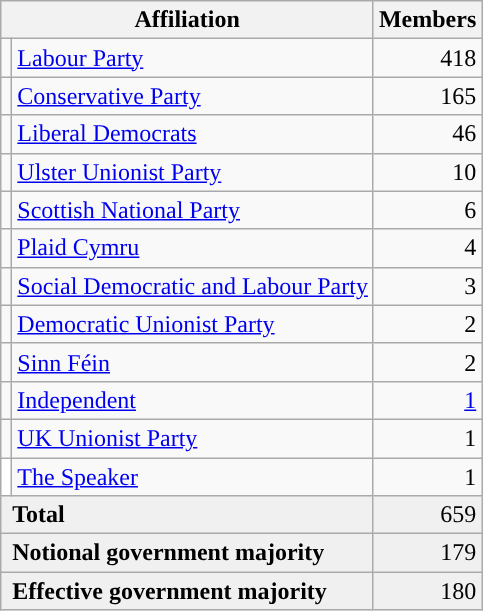<table class="wikitable">
<tr>
<th valign="top" colspan=2>Affiliation</th>
<th valign="top">Members</th>
</tr>
<tr>
<td style="color:inherit;background:"></td>
<td><a href='#'>Labour Party</a></td>
<td align="right">418</td>
</tr>
<tr>
<td style="color:inherit;background:"></td>
<td><a href='#'>Conservative Party</a></td>
<td align="right">165</td>
</tr>
<tr>
<td style="color:inherit;background:"></td>
<td><a href='#'>Liberal Democrats</a></td>
<td align="right">46</td>
</tr>
<tr>
<td style="color:inherit;background:"></td>
<td><a href='#'>Ulster Unionist Party</a></td>
<td align="right">10</td>
</tr>
<tr>
<td style="color:inherit;background:"></td>
<td><a href='#'>Scottish National Party</a></td>
<td align="right">6</td>
</tr>
<tr>
<td style="color:inherit;background:"></td>
<td><a href='#'>Plaid Cymru</a></td>
<td align="right">4</td>
</tr>
<tr>
<td style="color:inherit;background:"></td>
<td><a href='#'>Social Democratic and Labour Party</a></td>
<td align="right">3</td>
</tr>
<tr>
<td style="color:inherit;background:"></td>
<td><a href='#'>Democratic Unionist Party</a></td>
<td align="right">2</td>
</tr>
<tr>
<td style="color:inherit;background:"></td>
<td><a href='#'>Sinn Féin</a></td>
<td align="right">2</td>
</tr>
<tr>
<td style="color:inherit;background:"></td>
<td><a href='#'>Independent</a></td>
<td align="right"><a href='#'>1</a></td>
</tr>
<tr>
<td style="color:inherit;background:"></td>
<td><a href='#'>UK Unionist Party</a></td>
<td align="right">1</td>
</tr>
<tr>
<td bgcolor="white"></td>
<td><a href='#'>The Speaker</a></td>
<td align="right">1</td>
</tr>
<tr style="background:#f0f0f0">
<td colspan=2 rowspan=1> <strong>Total</strong></td>
<td align="right">659</td>
</tr>
<tr style="background:#f0f0f0">
<td colspan=2 rowspan=1> <strong>Notional government majority</strong></td>
<td align="right">179</td>
</tr>
<tr style="background:#f0f0f0">
<td colspan=2 rowspan=1> <strong>Effective government majority</strong></td>
<td align="right">180</td>
</tr>
</table>
